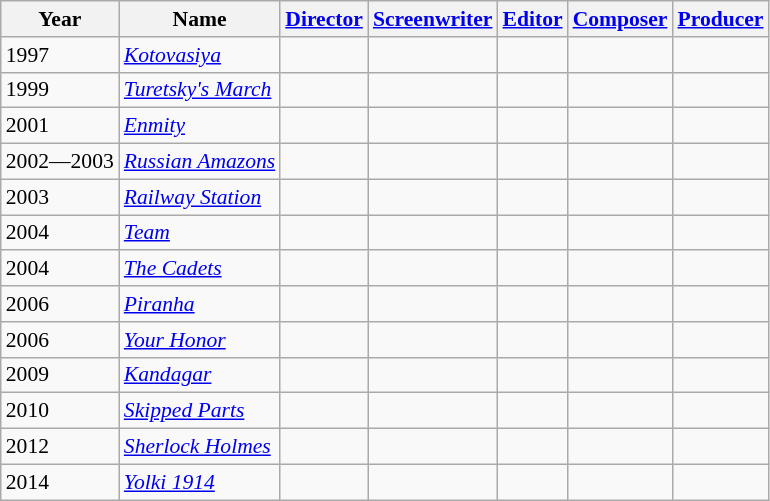<table class="wikitable" style="font-size: 90%;">
<tr>
<th>Year</th>
<th>Name</th>
<th><a href='#'>Director</a></th>
<th><a href='#'>Screenwriter</a></th>
<th><a href='#'>Editor</a></th>
<th><a href='#'>Composer</a></th>
<th><a href='#'>Producer</a><br></th>
</tr>
<tr>
<td>1997</td>
<td><em><a href='#'>Kotovasiya</a></em></td>
<td></td>
<td></td>
<td></td>
<td></td>
<td></td>
</tr>
<tr>
<td>1999</td>
<td><em><a href='#'>Turetsky's March</a></em></td>
<td></td>
<td></td>
<td></td>
<td></td>
<td></td>
</tr>
<tr>
<td>2001</td>
<td><em><a href='#'>Enmity</a></em></td>
<td></td>
<td></td>
<td></td>
<td></td>
<td></td>
</tr>
<tr>
<td>2002—2003</td>
<td><em><a href='#'>Russian Amazons</a></em></td>
<td></td>
<td></td>
<td></td>
<td></td>
<td></td>
</tr>
<tr>
<td>2003</td>
<td><em><a href='#'>Railway Station</a></em></td>
<td></td>
<td></td>
<td></td>
<td></td>
<td></td>
</tr>
<tr>
<td>2004</td>
<td><em><a href='#'>Team</a></em></td>
<td></td>
<td></td>
<td></td>
<td></td>
<td></td>
</tr>
<tr>
<td>2004</td>
<td><em><a href='#'>The Cadets</a></em></td>
<td></td>
<td></td>
<td></td>
<td></td>
<td></td>
</tr>
<tr>
<td>2006</td>
<td><em><a href='#'>Piranha</a></em></td>
<td></td>
<td></td>
<td></td>
<td></td>
<td></td>
</tr>
<tr>
<td>2006</td>
<td><em><a href='#'>Your Honor</a></em></td>
<td></td>
<td></td>
<td></td>
<td></td>
<td></td>
</tr>
<tr>
<td>2009</td>
<td><em><a href='#'>Kandagar</a></em></td>
<td></td>
<td></td>
<td></td>
<td></td>
<td></td>
</tr>
<tr>
<td>2010</td>
<td><em><a href='#'>Skipped Parts</a></em></td>
<td></td>
<td></td>
<td></td>
<td></td>
<td></td>
</tr>
<tr>
<td>2012</td>
<td><a href='#'><em>Sherlock Holmes</em></a></td>
<td></td>
<td></td>
<td></td>
<td></td>
<td></td>
</tr>
<tr>
<td>2014</td>
<td><em><a href='#'>Yolki 1914</a></em></td>
<td></td>
<td></td>
<td></td>
<td></td>
<td></td>
</tr>
</table>
